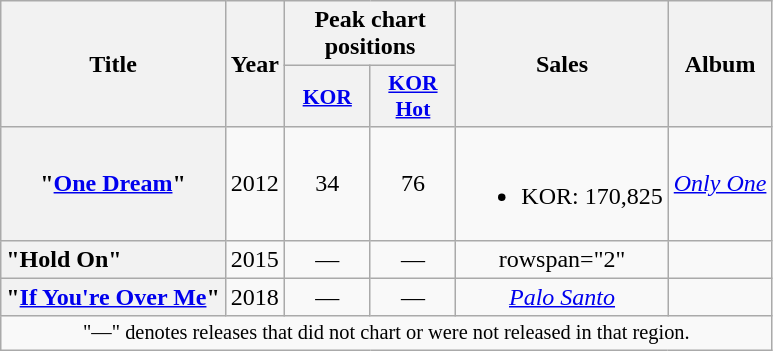<table class="wikitable plainrowheaders" style="text-align:center;">
<tr>
<th scope="col" rowspan="2">Title</th>
<th scope="col" rowspan="2">Year</th>
<th scope="col" colspan="2">Peak chart positions</th>
<th scope="col" rowspan="2">Sales</th>
<th scope="col" rowspan="2">Album</th>
</tr>
<tr>
<th scope="col" style="width:3.5em;font-size:90%;"><a href='#'>KOR</a><br></th>
<th scope="col" style="width:3.5em;font-size:90%;"><a href='#'>KOR<br>Hot</a><br></th>
</tr>
<tr>
<th scope="row">"<a href='#'>One Dream</a>"<br></th>
<td>2012</td>
<td>34</td>
<td>76</td>
<td><br><ul><li>KOR: 170,825</li></ul></td>
<td><em><a href='#'>Only One</a></em></td>
</tr>
<tr>
<th scope="row" style="text-align: left">"Hold On"<br></th>
<td>2015</td>
<td>—</td>
<td>—</td>
<td>rowspan="2" </td>
<td></td>
</tr>
<tr>
<th scope="row" style="text-align: left">"<a href='#'>If You're Over Me</a>" <br></th>
<td>2018</td>
<td>—</td>
<td>—</td>
<td><em><a href='#'>Palo Santo</a></em></td>
</tr>
<tr>
<td colspan="6" style="text-align:center; font-size:85%">"—" denotes releases that did not chart or were not released in that region.</td>
</tr>
</table>
